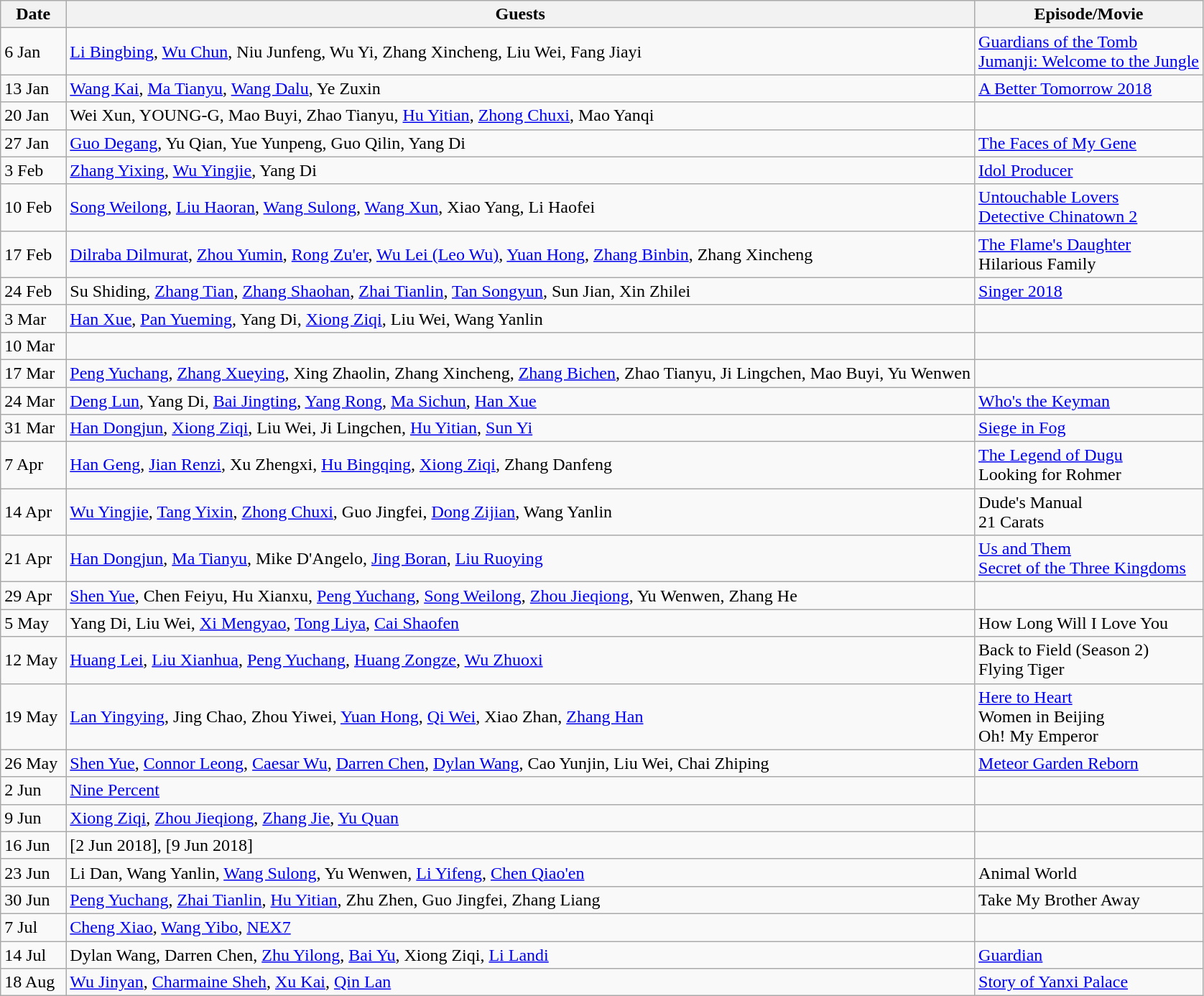<table class="wikitable">
<tr>
<th style="width: 40pt;">Date</th>
<th>Guests</th>
<th>Episode/Movie</th>
</tr>
<tr>
<td>6 Jan</td>
<td><a href='#'>Li Bingbing</a>, <a href='#'>Wu Chun</a>, Niu Junfeng, Wu Yi, Zhang Xincheng, Liu Wei, Fang Jiayi</td>
<td><a href='#'>Guardians of the Tomb</a><br><a href='#'>Jumanji: Welcome to the Jungle</a></td>
</tr>
<tr>
<td>13 Jan</td>
<td><a href='#'>Wang Kai</a>, <a href='#'>Ma Tianyu</a>, <a href='#'>Wang Dalu</a>, Ye Zuxin</td>
<td><a href='#'>A Better Tomorrow 2018</a></td>
</tr>
<tr>
<td>20 Jan</td>
<td>Wei Xun, YOUNG-G, Mao Buyi, Zhao Tianyu, <a href='#'>Hu Yitian</a>, <a href='#'>Zhong Chuxi</a>, Mao Yanqi</td>
<td></td>
</tr>
<tr>
<td>27 Jan</td>
<td><a href='#'>Guo Degang</a>, Yu Qian, Yue Yunpeng, Guo Qilin, Yang Di</td>
<td><a href='#'>The Faces of My Gene</a></td>
</tr>
<tr>
<td>3 Feb</td>
<td><a href='#'>Zhang Yixing</a>, <a href='#'>Wu Yingjie</a>, Yang Di</td>
<td><a href='#'>Idol Producer</a></td>
</tr>
<tr>
<td>10 Feb</td>
<td><a href='#'>Song Weilong</a>, <a href='#'>Liu Haoran</a>, <a href='#'>Wang Sulong</a>, <a href='#'>Wang Xun</a>, Xiao Yang, Li Haofei</td>
<td><a href='#'>Untouchable Lovers</a><br><a href='#'>Detective Chinatown 2</a></td>
</tr>
<tr>
<td>17 Feb</td>
<td><a href='#'>Dilraba Dilmurat</a>, <a href='#'>Zhou Yumin</a>, <a href='#'>Rong Zu'er</a>, <a href='#'>Wu Lei (Leo Wu)</a>, <a href='#'>Yuan Hong</a>, <a href='#'>Zhang Binbin</a>, Zhang Xincheng</td>
<td><a href='#'>The Flame's Daughter</a><br>Hilarious Family</td>
</tr>
<tr>
<td>24 Feb</td>
<td>Su Shiding, <a href='#'>Zhang Tian</a>, <a href='#'>Zhang Shaohan</a>, <a href='#'>Zhai Tianlin</a>, <a href='#'>Tan Songyun</a>, Sun Jian, Xin Zhilei</td>
<td><a href='#'>Singer 2018</a></td>
</tr>
<tr>
<td>3 Mar</td>
<td><a href='#'>Han Xue</a>, <a href='#'>Pan Yueming</a>, Yang Di, <a href='#'>Xiong Ziqi</a>, Liu Wei, Wang Yanlin</td>
<td></td>
</tr>
<tr>
<td>10 Mar</td>
<td></td>
<td></td>
</tr>
<tr>
<td>17 Mar</td>
<td><a href='#'>Peng Yuchang</a>, <a href='#'>Zhang Xueying</a>, Xing Zhaolin, Zhang Xincheng, <a href='#'>Zhang Bichen</a>, Zhao Tianyu, Ji Lingchen, Mao Buyi, Yu Wenwen</td>
<td></td>
</tr>
<tr>
<td>24 Mar</td>
<td><a href='#'>Deng Lun</a>, Yang Di, <a href='#'>Bai Jingting</a>, <a href='#'>Yang Rong</a>, <a href='#'>Ma Sichun</a>, <a href='#'>Han Xue</a></td>
<td><a href='#'>Who's the Keyman</a></td>
</tr>
<tr>
<td>31 Mar</td>
<td><a href='#'>Han Dongjun</a>, <a href='#'>Xiong Ziqi</a>, Liu Wei, Ji Lingchen, <a href='#'>Hu Yitian</a>, <a href='#'>Sun Yi</a></td>
<td><a href='#'>Siege in Fog</a></td>
</tr>
<tr>
<td>7 Apr</td>
<td><a href='#'>Han Geng</a>, <a href='#'>Jian Renzi</a>, Xu Zhengxi, <a href='#'>Hu Bingqing</a>, <a href='#'>Xiong Ziqi</a>, Zhang Danfeng</td>
<td><a href='#'>The Legend of Dugu</a><br>Looking for Rohmer</td>
</tr>
<tr>
<td>14 Apr</td>
<td><a href='#'>Wu Yingjie</a>, <a href='#'>Tang Yixin</a>, <a href='#'>Zhong Chuxi</a>, Guo Jingfei, <a href='#'>Dong Zijian</a>, Wang Yanlin</td>
<td>Dude's Manual<br>21 Carats</td>
</tr>
<tr>
<td>21 Apr</td>
<td><a href='#'>Han Dongjun</a>, <a href='#'>Ma Tianyu</a>, Mike D'Angelo, <a href='#'>Jing Boran</a>, <a href='#'>Liu Ruoying</a></td>
<td><a href='#'>Us and Them</a><br><a href='#'>Secret of the Three Kingdoms</a></td>
</tr>
<tr>
<td>29 Apr</td>
<td><a href='#'>Shen Yue</a>, Chen Feiyu, Hu Xianxu, <a href='#'>Peng Yuchang</a>, <a href='#'>Song Weilong</a>, <a href='#'>Zhou Jieqiong</a>, Yu Wenwen, Zhang He</td>
<td></td>
</tr>
<tr>
<td>5 May</td>
<td>Yang Di, Liu Wei, <a href='#'>Xi Mengyao</a>, <a href='#'>Tong Liya</a>, <a href='#'>Cai Shaofen</a></td>
<td>How Long Will I Love You</td>
</tr>
<tr>
<td>12 May</td>
<td><a href='#'>Huang Lei</a>, <a href='#'>Liu Xianhua</a>, <a href='#'>Peng Yuchang</a>, <a href='#'>Huang Zongze</a>, <a href='#'>Wu Zhuoxi</a></td>
<td>Back to Field (Season 2)<br>Flying Tiger</td>
</tr>
<tr>
<td>19 May</td>
<td><a href='#'>Lan Yingying</a>, Jing Chao, Zhou Yiwei, <a href='#'>Yuan Hong</a>, <a href='#'>Qi Wei</a>, Xiao Zhan, <a href='#'>Zhang Han</a></td>
<td><a href='#'>Here to Heart</a><br>Women in Beijing<br>Oh! My Emperor</td>
</tr>
<tr>
<td>26 May</td>
<td><a href='#'>Shen Yue</a>, <a href='#'>Connor Leong</a>, <a href='#'>Caesar Wu</a>, <a href='#'>Darren Chen</a>, <a href='#'>Dylan Wang</a>, Cao Yunjin, Liu Wei, Chai Zhiping</td>
<td><a href='#'>Meteor Garden Reborn</a></td>
</tr>
<tr>
<td>2 Jun</td>
<td><a href='#'>Nine Percent</a></td>
<td></td>
</tr>
<tr>
<td>9 Jun</td>
<td><a href='#'>Xiong Ziqi</a>, <a href='#'>Zhou Jieqiong</a>, <a href='#'>Zhang Jie</a>, <a href='#'>Yu Quan</a></td>
<td></td>
</tr>
<tr>
<td>16 Jun</td>
<td>[2 Jun 2018], [9 Jun 2018]</td>
<td></td>
</tr>
<tr>
<td>23 Jun</td>
<td>Li Dan, Wang Yanlin, <a href='#'>Wang Sulong</a>, Yu Wenwen, <a href='#'>Li Yifeng</a>, <a href='#'>Chen Qiao'en</a></td>
<td>Animal World</td>
</tr>
<tr>
<td>30 Jun</td>
<td><a href='#'>Peng Yuchang</a>, <a href='#'>Zhai Tianlin</a>, <a href='#'>Hu Yitian</a>, Zhu Zhen, Guo Jingfei, Zhang Liang</td>
<td>Take My Brother Away</td>
</tr>
<tr>
<td>7 Jul</td>
<td><a href='#'>Cheng Xiao</a>, <a href='#'>Wang Yibo</a>, <a href='#'>NEX7</a></td>
<td></td>
</tr>
<tr>
<td>14 Jul</td>
<td>Dylan Wang, Darren Chen, <a href='#'>Zhu Yilong</a>, <a href='#'>Bai Yu</a>, Xiong Ziqi, <a href='#'>Li Landi</a></td>
<td><a href='#'>Guardian</a></td>
</tr>
<tr>
<td>18 Aug</td>
<td><a href='#'>Wu Jinyan</a>, <a href='#'>Charmaine Sheh</a>, <a href='#'>Xu Kai</a>, <a href='#'>Qin Lan</a></td>
<td><a href='#'>Story of Yanxi Palace</a></td>
</tr>
</table>
